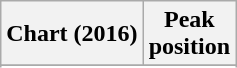<table class="wikitable sortable plainrowheaders" style="text-align:center">
<tr>
<th scope="col">Chart (2016)</th>
<th scope="col">Peak<br> position</th>
</tr>
<tr>
</tr>
<tr>
</tr>
</table>
